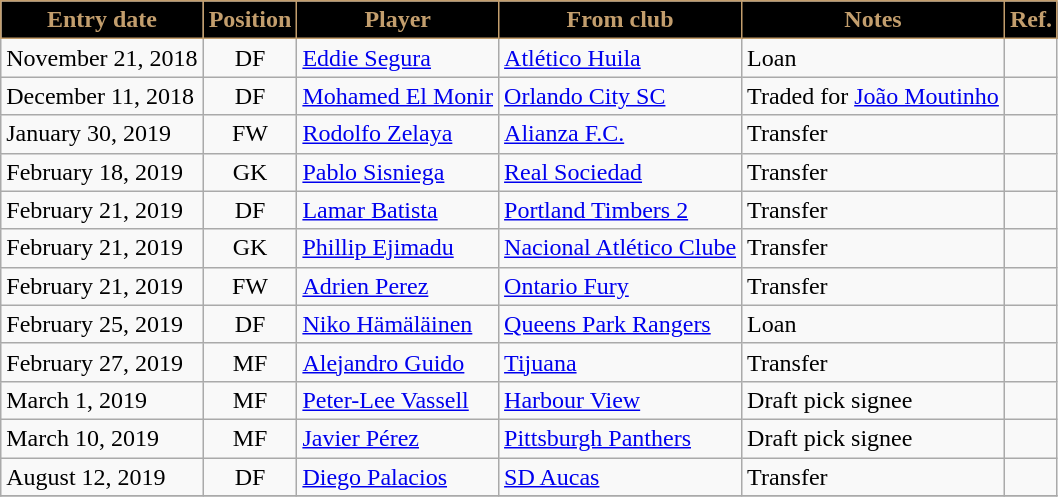<table class="wikitable sortable">
<tr>
<th style="background:#000000; color:#C39E6D; border:1px solid #C39E6D;"><strong>Entry date</strong></th>
<th style="background:#000000; color:#C39E6D; border:1px solid #C39E6D;"><strong>Position</strong></th>
<th style="background:#000000; color:#C39E6D; border:1px solid #C39E6D;"><strong>Player</strong></th>
<th style="background:#000000; color:#C39E6D; border:1px solid #C39E6D;"><strong>From club</strong></th>
<th style="background:#000000; color:#C39E6D; border:1px solid #C39E6D;"><strong>Notes</strong></th>
<th style="background:#000000; color:#C39E6D; border:1px solid #C39E6D;"><strong>Ref.</strong></th>
</tr>
<tr>
<td>November 21, 2018</td>
<td style="text-align:center;">DF</td>
<td style="text-align:left;"> <a href='#'>Eddie Segura</a></td>
<td style="text-align:left;"> <a href='#'>Atlético Huila</a></td>
<td>Loan</td>
<td></td>
</tr>
<tr>
<td>December 11, 2018</td>
<td style="text-align:center;">DF</td>
<td style="text-align:left;"> <a href='#'>Mohamed El Monir</a></td>
<td style="text-align:left;"> <a href='#'>Orlando City SC</a></td>
<td>Traded for <a href='#'>João Moutinho</a></td>
<td></td>
</tr>
<tr>
<td>January 30, 2019</td>
<td style="text-align:center;">FW</td>
<td style="text-align:left;"> <a href='#'>Rodolfo Zelaya</a></td>
<td style="text-align:left;"> <a href='#'>Alianza F.C.</a></td>
<td>Transfer</td>
<td></td>
</tr>
<tr>
<td>February 18, 2019</td>
<td style="text-align:center;">GK</td>
<td style="text-align:left;"> <a href='#'>Pablo Sisniega</a></td>
<td style="text-align:left;"> <a href='#'>Real Sociedad</a></td>
<td>Transfer</td>
<td></td>
</tr>
<tr>
<td>February 21, 2019</td>
<td style="text-align:center;">DF</td>
<td style="text-align:left;"> <a href='#'>Lamar Batista</a></td>
<td style="text-align:left;"> <a href='#'>Portland Timbers 2</a></td>
<td>Transfer</td>
<td></td>
</tr>
<tr>
<td>February 21, 2019</td>
<td style="text-align:center;">GK</td>
<td style="text-align:left;"> <a href='#'>Phillip Ejimadu</a></td>
<td style="text-align:left;"> <a href='#'>Nacional Atlético Clube</a></td>
<td>Transfer</td>
<td></td>
</tr>
<tr>
<td>February 21, 2019</td>
<td style="text-align:center;">FW</td>
<td style="text-align:left;"> <a href='#'>Adrien Perez</a></td>
<td style="text-align:left;"> <a href='#'>Ontario Fury</a></td>
<td>Transfer</td>
<td></td>
</tr>
<tr>
<td>February 25, 2019</td>
<td style="text-align:center;">DF</td>
<td style="text-align:left;"> <a href='#'>Niko Hämäläinen</a></td>
<td style="text-align:left;"> <a href='#'>Queens Park Rangers</a></td>
<td>Loan</td>
<td></td>
</tr>
<tr>
<td>February 27, 2019</td>
<td style="text-align:center;">MF</td>
<td style="text-align:left;"> <a href='#'>Alejandro Guido</a></td>
<td style="text-align:left;"> <a href='#'>Tijuana</a></td>
<td>Transfer</td>
<td></td>
</tr>
<tr>
<td>March 1, 2019</td>
<td style="text-align:center;">MF</td>
<td style="text-align:left;"> <a href='#'>Peter-Lee Vassell</a></td>
<td style="text-align:left;"> <a href='#'>Harbour View</a></td>
<td>Draft pick signee</td>
<td></td>
</tr>
<tr>
<td>March 10, 2019</td>
<td style="text-align:center;">MF</td>
<td style="text-align:left;"> <a href='#'>Javier Pérez</a></td>
<td style="text-align:left;"> <a href='#'>Pittsburgh Panthers</a></td>
<td>Draft pick signee</td>
<td></td>
</tr>
<tr>
<td>August 12, 2019</td>
<td style="text-align:center;">DF</td>
<td style="text-align:left;"> <a href='#'>Diego Palacios</a></td>
<td style="text-align:left;"> <a href='#'>SD Aucas</a></td>
<td>Transfer</td>
<td></td>
</tr>
<tr>
</tr>
</table>
